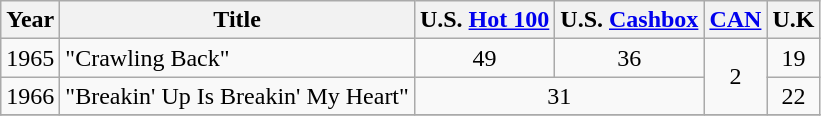<table class="wikitable">
<tr>
<th>Year</th>
<th>Title</th>
<th>U.S. <a href='#'>Hot 100</a><br></th>
<th>U.S. <a href='#'>Cashbox</a><br><em></em></th>
<th><a href='#'>CAN</a><br></th>
<th>U.K<br></th>
</tr>
<tr>
<td>1965</td>
<td>"Crawling Back"</td>
<td align="center">49</td>
<td align="center">36</td>
<td rowspan="2" align="center">2</td>
<td align="center">19</td>
</tr>
<tr>
<td>1966</td>
<td>"Breakin' Up Is Breakin' My Heart"</td>
<td colspan="2" align="center">31</td>
<td align="center">22</td>
</tr>
<tr>
</tr>
</table>
